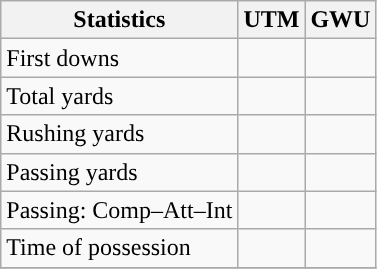<table class="wikitable" style="float: left;">
<tr>
<th>Statistics</th>
<th>UTM</th>
<th>GWU</th>
</tr>
<tr>
<td>First downs</td>
<td></td>
<td></td>
</tr>
<tr>
<td>Total yards</td>
<td></td>
<td></td>
</tr>
<tr>
<td>Rushing yards</td>
<td></td>
<td></td>
</tr>
<tr>
<td>Passing yards</td>
<td></td>
<td></td>
</tr>
<tr>
<td>Passing: Comp–Att–Int</td>
<td></td>
<td></td>
</tr>
<tr>
<td>Time of possession</td>
<td></td>
<td></td>
</tr>
<tr>
</tr>
</table>
